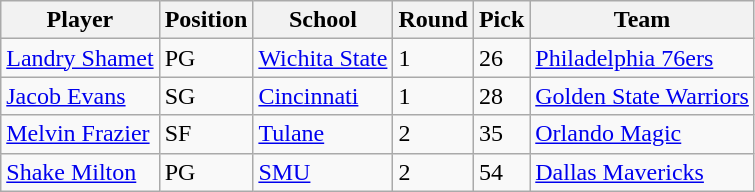<table class="wikitable" border="1">
<tr>
<th>Player</th>
<th>Position</th>
<th>School</th>
<th>Round</th>
<th>Pick</th>
<th>Team</th>
</tr>
<tr>
<td><a href='#'>Landry Shamet</a></td>
<td>PG</td>
<td><a href='#'>Wichita State</a></td>
<td>1</td>
<td>26</td>
<td><a href='#'>Philadelphia 76ers</a></td>
</tr>
<tr>
<td><a href='#'>Jacob Evans</a></td>
<td>SG</td>
<td><a href='#'>Cincinnati</a></td>
<td>1</td>
<td>28</td>
<td><a href='#'>Golden State Warriors</a></td>
</tr>
<tr>
<td><a href='#'>Melvin Frazier</a></td>
<td>SF</td>
<td><a href='#'>Tulane</a></td>
<td>2</td>
<td>35</td>
<td><a href='#'>Orlando Magic</a></td>
</tr>
<tr>
<td><a href='#'>Shake Milton</a></td>
<td>PG</td>
<td><a href='#'>SMU</a></td>
<td>2</td>
<td>54</td>
<td><a href='#'>Dallas Mavericks</a></td>
</tr>
</table>
